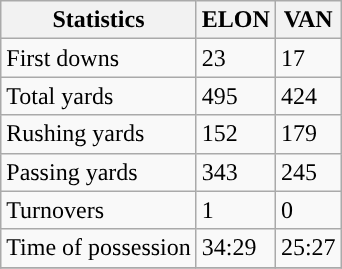<table class="wikitable">
<tr>
<th>Statistics</th>
<th>ELON</th>
<th>VAN</th>
</tr>
<tr>
<td>First downs</td>
<td>23</td>
<td>17</td>
</tr>
<tr>
<td>Total yards</td>
<td>495</td>
<td>424</td>
</tr>
<tr>
<td>Rushing yards</td>
<td>152</td>
<td>179</td>
</tr>
<tr>
<td>Passing yards</td>
<td>343</td>
<td>245</td>
</tr>
<tr>
<td>Turnovers</td>
<td>1</td>
<td>0</td>
</tr>
<tr>
<td>Time of possession</td>
<td>34:29</td>
<td>25:27</td>
</tr>
<tr>
</tr>
</table>
